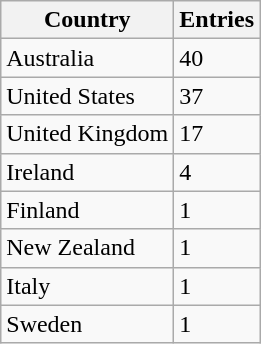<table class="wikitable sortable">
<tr>
<th>Country</th>
<th>Entries</th>
</tr>
<tr>
<td>Australia</td>
<td>40</td>
</tr>
<tr>
<td>United States</td>
<td>37</td>
</tr>
<tr>
<td>United Kingdom</td>
<td>17</td>
</tr>
<tr>
<td>Ireland</td>
<td>4</td>
</tr>
<tr>
<td>Finland</td>
<td>1</td>
</tr>
<tr>
<td>New Zealand</td>
<td>1</td>
</tr>
<tr>
<td>Italy</td>
<td>1</td>
</tr>
<tr>
<td>Sweden</td>
<td>1</td>
</tr>
</table>
